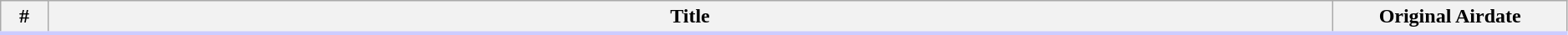<table class="wikitable" width="99%">
<tr style="border-bottom:3px solid #CCF">
<th width="3%">#</th>
<th>Title</th>
<th width="15%">Original Airdate<br></th>
</tr>
</table>
